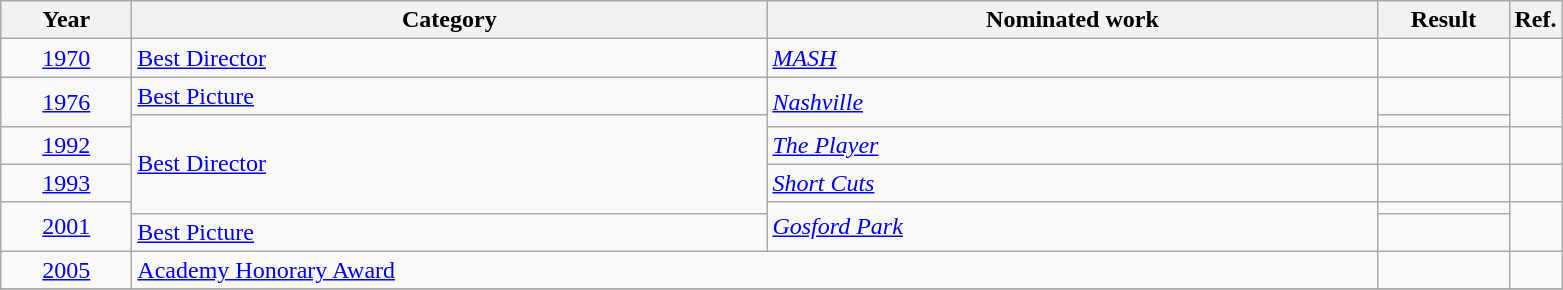<table class=wikitable>
<tr>
<th scope="col" style="width:5em;">Year</th>
<th scope="col" style="width:26em;">Category</th>
<th scope="col" style="width:25em;">Nominated work</th>
<th scope="col" style="width:5em;">Result</th>
<th>Ref.</th>
</tr>
<tr>
<td style="text-align:center;"><a href='#'>1970</a></td>
<td><a href='#'>Best Director</a></td>
<td><em><a href='#'>MASH</a></em></td>
<td></td>
<td></td>
</tr>
<tr>
<td style="text-align:center;", rowspan=2><a href='#'>1976</a></td>
<td><a href='#'>Best Picture</a></td>
<td rowspan=2><em><a href='#'>Nashville</a></em></td>
<td></td>
<td style="text-align:center;", rowspan=2></td>
</tr>
<tr>
<td rowspan=4><a href='#'>Best Director</a></td>
<td></td>
</tr>
<tr>
<td style="text-align:center;"><a href='#'>1992</a></td>
<td><em><a href='#'>The Player</a></em></td>
<td></td>
<td style="text-align:center;"></td>
</tr>
<tr>
<td style="text-align:center;"><a href='#'>1993</a></td>
<td><em><a href='#'>Short Cuts</a></em></td>
<td></td>
<td style="text-align:center;"></td>
</tr>
<tr>
<td style="text-align:center;", rowspan=2><a href='#'>2001</a></td>
<td rowspan=2><em><a href='#'>Gosford Park</a></em></td>
<td></td>
<td style="text-align:center;", rowspan=2></td>
</tr>
<tr>
<td><a href='#'>Best Picture</a></td>
<td></td>
</tr>
<tr>
<td style="text-align:center;"><a href='#'>2005</a></td>
<td colspan=2><a href='#'>Academy Honorary Award</a></td>
<td></td>
<td style="text-align:center;"></td>
</tr>
<tr>
</tr>
</table>
